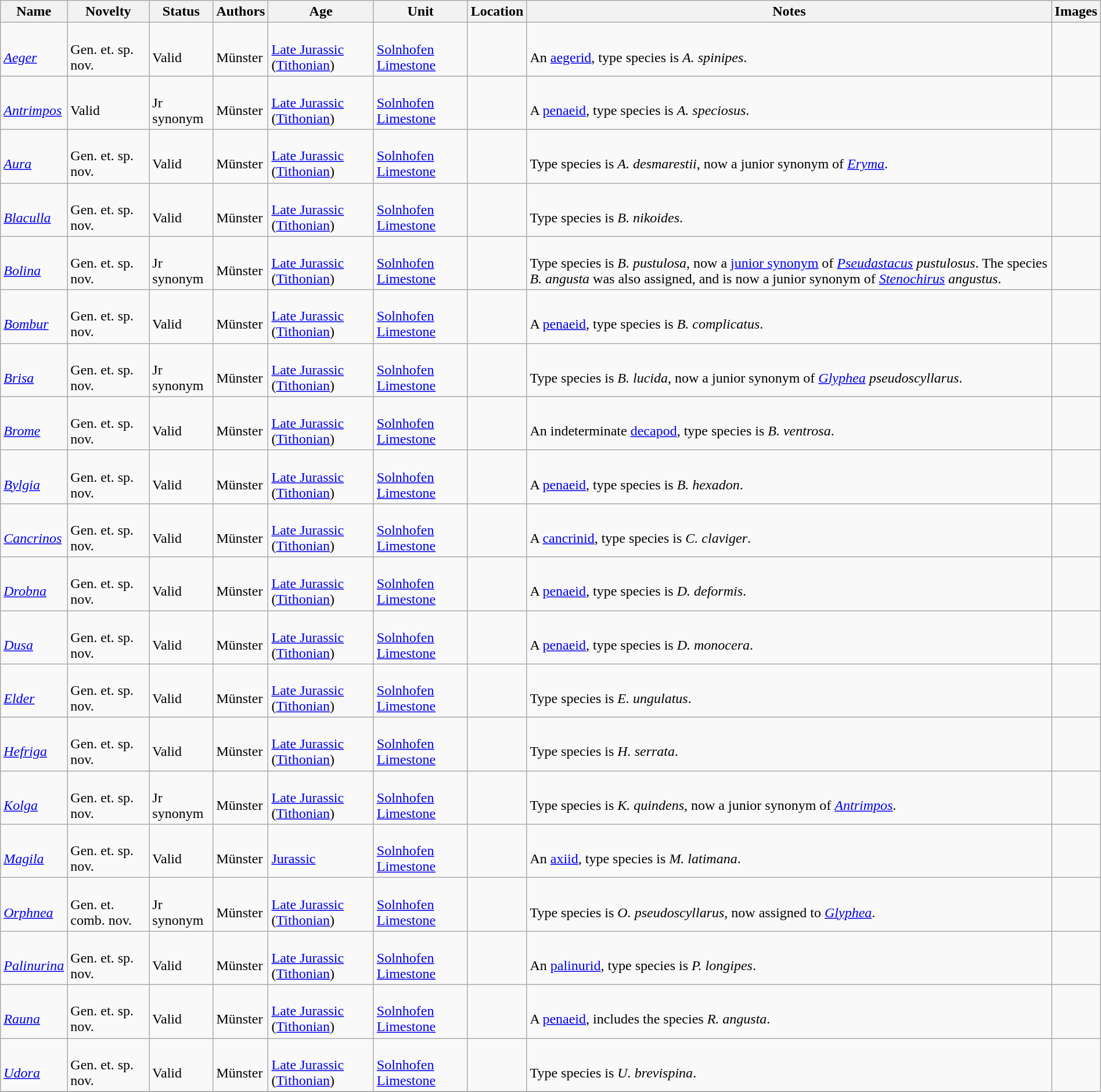<table class="wikitable sortable" align="center" width="100%">
<tr>
<th>Name</th>
<th><strong>Novelty</strong></th>
<th>Status</th>
<th>Authors</th>
<th><strong>Age</strong></th>
<th>Unit</th>
<th>Location</th>
<th>Notes</th>
<th>Images</th>
</tr>
<tr>
<td><br><em><a href='#'>Aeger</a></em></td>
<td><br>Gen. et. sp. nov.</td>
<td><br>Valid</td>
<td><br>Münster</td>
<td><br><a href='#'>Late Jurassic</a> (<a href='#'>Tithonian</a>)</td>
<td><br><a href='#'>Solnhofen Limestone</a></td>
<td><br></td>
<td><br>An <a href='#'>aegerid</a>, type species is <em>A. spinipes</em>.</td>
<td></td>
</tr>
<tr>
<td><br><em><a href='#'>Antrimpos</a></em></td>
<td><br>Valid</td>
<td><br>Jr synonym</td>
<td><br>Münster</td>
<td><br><a href='#'>Late Jurassic</a> (<a href='#'>Tithonian</a>)</td>
<td><br><a href='#'>Solnhofen Limestone</a></td>
<td><br></td>
<td><br>A <a href='#'>penaeid</a>, type species is <em>A. speciosus</em>.</td>
<td></td>
</tr>
<tr>
<td><br><em><a href='#'>Aura</a></em></td>
<td><br>Gen. et. sp. nov.</td>
<td><br>Valid</td>
<td><br>Münster</td>
<td><br><a href='#'>Late Jurassic</a> (<a href='#'>Tithonian</a>)</td>
<td><br><a href='#'>Solnhofen Limestone</a></td>
<td><br></td>
<td><br>Type species is <em>A. desmarestii</em>, now a junior synonym of <em><a href='#'>Eryma</a></em>.</td>
<td></td>
</tr>
<tr>
<td><br><em><a href='#'>Blaculla</a></em></td>
<td><br>Gen. et. sp. nov.</td>
<td><br>Valid</td>
<td><br>Münster</td>
<td><br><a href='#'>Late Jurassic</a> (<a href='#'>Tithonian</a>)</td>
<td><br><a href='#'>Solnhofen Limestone</a></td>
<td><br></td>
<td><br>Type species is <em>B. nikoides</em>.</td>
<td></td>
</tr>
<tr>
<td><br><em><a href='#'>Bolina</a></em></td>
<td><br>Gen. et. sp. nov.</td>
<td><br>Jr synonym</td>
<td><br>Münster</td>
<td><br><a href='#'>Late Jurassic</a> (<a href='#'>Tithonian</a>)</td>
<td><br><a href='#'>Solnhofen Limestone</a></td>
<td><br></td>
<td><br>Type species is <em>B. pustulosa</em>, now a <a href='#'>junior synonym</a> of <em><a href='#'>Pseudastacus</a> pustulosus</em>. The species <em>B. angusta</em> was also assigned, and is now a junior synonym of <em><a href='#'>Stenochirus</a> angustus</em>.</td>
<td></td>
</tr>
<tr>
<td><br><em><a href='#'>Bombur</a></em></td>
<td><br>Gen. et. sp. nov.</td>
<td><br>Valid</td>
<td><br>Münster</td>
<td><br><a href='#'>Late Jurassic</a> (<a href='#'>Tithonian</a>)</td>
<td><br><a href='#'>Solnhofen Limestone</a></td>
<td><br></td>
<td><br>A <a href='#'>penaeid</a>, type species is <em>B. complicatus</em>.</td>
<td></td>
</tr>
<tr>
<td><br><em><a href='#'>Brisa</a></em></td>
<td><br>Gen. et. sp. nov.</td>
<td><br>Jr synonym</td>
<td><br>Münster</td>
<td><br><a href='#'>Late Jurassic</a> (<a href='#'>Tithonian</a>)</td>
<td><br><a href='#'>Solnhofen Limestone</a></td>
<td><br></td>
<td><br>Type species is <em>B. lucida</em>, now a junior synonym of <em><a href='#'>Glyphea</a> pseudoscyllarus</em>.</td>
<td></td>
</tr>
<tr>
<td><br><em><a href='#'>Brome</a></em></td>
<td><br>Gen. et. sp. nov.</td>
<td><br>Valid</td>
<td><br>Münster</td>
<td><br><a href='#'>Late Jurassic</a> (<a href='#'>Tithonian</a>)</td>
<td><br><a href='#'>Solnhofen Limestone</a></td>
<td><br></td>
<td><br>An indeterminate <a href='#'>decapod</a>, type species is <em>B. ventrosa</em>.</td>
<td></td>
</tr>
<tr>
<td><br><em><a href='#'>Bylgia</a></em></td>
<td><br>Gen. et. sp. nov.</td>
<td><br>Valid</td>
<td><br>Münster</td>
<td><br><a href='#'>Late Jurassic</a> (<a href='#'>Tithonian</a>)</td>
<td><br><a href='#'>Solnhofen Limestone</a></td>
<td><br></td>
<td><br>A <a href='#'>penaeid</a>, type species is <em>B. hexadon</em>.</td>
<td></td>
</tr>
<tr>
<td><br><em><a href='#'>Cancrinos</a></em></td>
<td><br>Gen. et. sp. nov.</td>
<td><br>Valid</td>
<td><br>Münster</td>
<td><br><a href='#'>Late Jurassic</a> (<a href='#'>Tithonian</a>)</td>
<td><br><a href='#'>Solnhofen Limestone</a></td>
<td><br></td>
<td><br>A <a href='#'>cancrinid</a>, type species is <em>C. claviger</em>.</td>
<td></td>
</tr>
<tr>
<td><br><em><a href='#'>Drobna</a></em></td>
<td><br>Gen. et. sp. nov.</td>
<td><br>Valid</td>
<td><br>Münster</td>
<td><br><a href='#'>Late Jurassic</a> (<a href='#'>Tithonian</a>)</td>
<td><br><a href='#'>Solnhofen Limestone</a></td>
<td><br></td>
<td><br>A <a href='#'>penaeid</a>, type species is <em>D. deformis</em>.</td>
<td></td>
</tr>
<tr>
<td><br><em><a href='#'>Dusa</a></em></td>
<td><br>Gen. et. sp. nov.</td>
<td><br>Valid</td>
<td><br>Münster</td>
<td><br><a href='#'>Late Jurassic</a> (<a href='#'>Tithonian</a>)</td>
<td><br><a href='#'>Solnhofen Limestone</a></td>
<td><br></td>
<td><br>A <a href='#'>penaeid</a>, type species is <em>D. monocera</em>.</td>
<td></td>
</tr>
<tr>
<td><br><em><a href='#'>Elder</a></em></td>
<td><br>Gen. et. sp. nov.</td>
<td><br>Valid</td>
<td><br>Münster</td>
<td><br><a href='#'>Late Jurassic</a> (<a href='#'>Tithonian</a>)</td>
<td><br><a href='#'>Solnhofen Limestone</a></td>
<td><br></td>
<td><br>Type species is <em>E. ungulatus</em>.</td>
<td></td>
</tr>
<tr>
<td><br><em><a href='#'>Hefriga</a></em></td>
<td><br>Gen. et. sp. nov.</td>
<td><br>Valid</td>
<td><br>Münster</td>
<td><br><a href='#'>Late Jurassic</a> (<a href='#'>Tithonian</a>)</td>
<td><br><a href='#'>Solnhofen Limestone</a></td>
<td><br></td>
<td><br>Type species is <em>H. serrata</em>.</td>
<td></td>
</tr>
<tr>
<td><br><em><a href='#'>Kolga</a></em></td>
<td><br>Gen. et. sp. nov.</td>
<td><br>Jr synonym</td>
<td><br>Münster</td>
<td><br><a href='#'>Late Jurassic</a> (<a href='#'>Tithonian</a>)</td>
<td><br><a href='#'>Solnhofen Limestone</a></td>
<td><br></td>
<td><br>Type species is <em>K. quindens</em>, now a junior synonym of <em><a href='#'>Antrimpos</a></em>.</td>
<td></td>
</tr>
<tr>
<td><br><em><a href='#'>Magila</a></em></td>
<td><br>Gen. et. sp. nov.</td>
<td><br>Valid</td>
<td><br>Münster</td>
<td><br><a href='#'>Jurassic</a></td>
<td><br><a href='#'>Solnhofen Limestone</a></td>
<td><br></td>
<td><br>An <a href='#'>axiid</a>, type species is <em>M. latimana</em>.</td>
<td></td>
</tr>
<tr>
<td><br><em><a href='#'>Orphnea</a></em></td>
<td><br>Gen. et. comb. nov.</td>
<td><br>Jr synonym</td>
<td><br>Münster</td>
<td><br><a href='#'>Late Jurassic</a> (<a href='#'>Tithonian</a>)</td>
<td><br><a href='#'>Solnhofen Limestone</a></td>
<td><br></td>
<td><br>Type species is <em>O. pseudoscyllarus</em>, now assigned to <em><a href='#'>Glyphea</a></em>.</td>
<td></td>
</tr>
<tr>
<td><br><em><a href='#'>Palinurina</a></em></td>
<td><br>Gen. et. sp. nov.</td>
<td><br>Valid</td>
<td><br>Münster</td>
<td><br><a href='#'>Late Jurassic</a> (<a href='#'>Tithonian</a>)</td>
<td><br><a href='#'>Solnhofen Limestone</a></td>
<td><br></td>
<td><br>An <a href='#'>palinurid</a>, type species is <em>P. longipes</em>.</td>
<td></td>
</tr>
<tr>
<td><br><em><a href='#'>Rauna</a></em></td>
<td><br>Gen. et. sp. nov.</td>
<td><br>Valid</td>
<td><br>Münster</td>
<td><br><a href='#'>Late Jurassic</a> (<a href='#'>Tithonian</a>)</td>
<td><br><a href='#'>Solnhofen Limestone</a></td>
<td><br></td>
<td><br>A <a href='#'>penaeid</a>, includes the species <em>R. angusta</em>.</td>
<td></td>
</tr>
<tr>
<td><br><em><a href='#'>Udora</a></em></td>
<td><br>Gen. et. sp. nov.</td>
<td><br>Valid</td>
<td><br>Münster</td>
<td><br><a href='#'>Late Jurassic</a> (<a href='#'>Tithonian</a>)</td>
<td><br><a href='#'>Solnhofen Limestone</a></td>
<td><br></td>
<td><br>Type species is <em>U. brevispina</em>.</td>
<td></td>
</tr>
<tr>
</tr>
</table>
